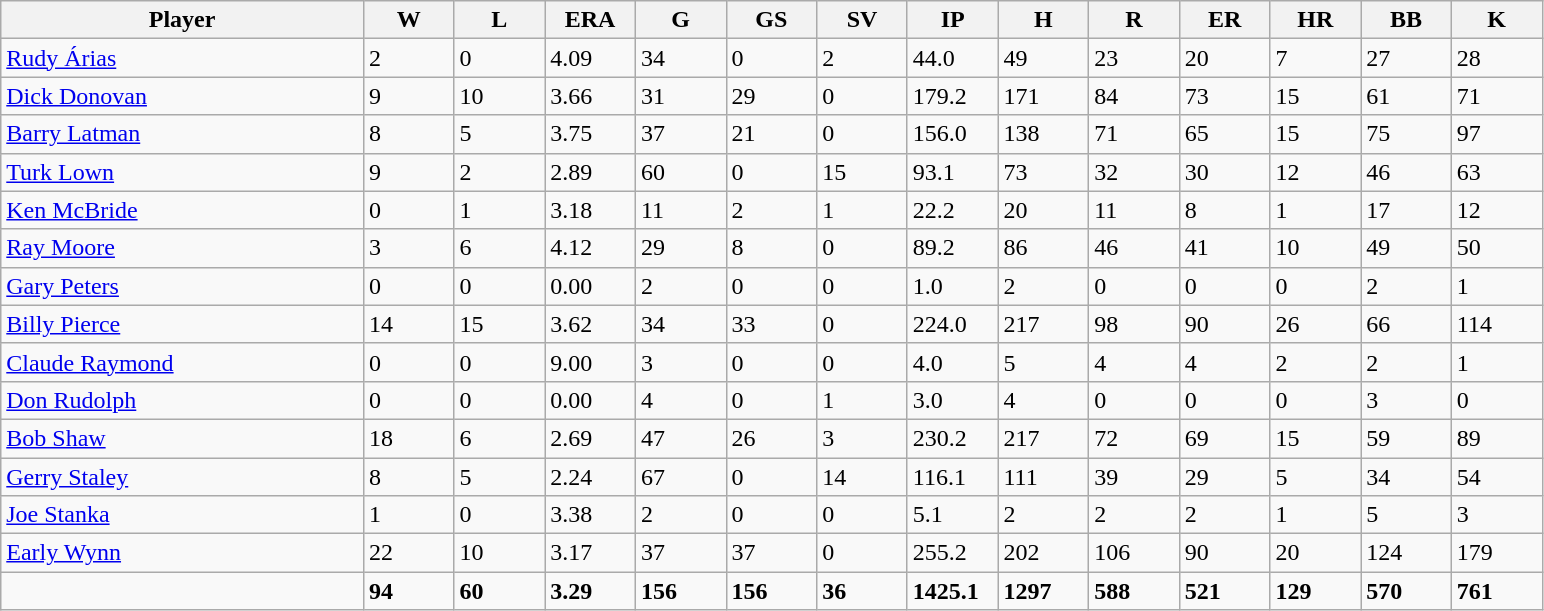<table class="wikitable sortable">
<tr>
<th width="20%">Player</th>
<th width="5%">W</th>
<th width="5%">L</th>
<th width="5%">ERA</th>
<th width="5%">G</th>
<th width="5%">GS</th>
<th width="5%">SV</th>
<th width="5%">IP</th>
<th width="5%">H</th>
<th width="5%">R</th>
<th width="5%">ER</th>
<th width="5%">HR</th>
<th width="5%">BB</th>
<th width="5%">K</th>
</tr>
<tr>
<td><a href='#'>Rudy Árias</a></td>
<td>2</td>
<td>0</td>
<td>4.09</td>
<td>34</td>
<td>0</td>
<td>2</td>
<td>44.0</td>
<td>49</td>
<td>23</td>
<td>20</td>
<td>7</td>
<td>27</td>
<td>28</td>
</tr>
<tr>
<td><a href='#'>Dick Donovan</a></td>
<td>9</td>
<td>10</td>
<td>3.66</td>
<td>31</td>
<td>29</td>
<td>0</td>
<td>179.2</td>
<td>171</td>
<td>84</td>
<td>73</td>
<td>15</td>
<td>61</td>
<td>71</td>
</tr>
<tr>
<td><a href='#'>Barry Latman</a></td>
<td>8</td>
<td>5</td>
<td>3.75</td>
<td>37</td>
<td>21</td>
<td>0</td>
<td>156.0</td>
<td>138</td>
<td>71</td>
<td>65</td>
<td>15</td>
<td>75</td>
<td>97</td>
</tr>
<tr>
<td><a href='#'>Turk Lown</a></td>
<td>9</td>
<td>2</td>
<td>2.89</td>
<td>60</td>
<td>0</td>
<td>15</td>
<td>93.1</td>
<td>73</td>
<td>32</td>
<td>30</td>
<td>12</td>
<td>46</td>
<td>63</td>
</tr>
<tr>
<td><a href='#'>Ken McBride</a></td>
<td>0</td>
<td>1</td>
<td>3.18</td>
<td>11</td>
<td>2</td>
<td>1</td>
<td>22.2</td>
<td>20</td>
<td>11</td>
<td>8</td>
<td>1</td>
<td>17</td>
<td>12</td>
</tr>
<tr>
<td><a href='#'>Ray Moore</a></td>
<td>3</td>
<td>6</td>
<td>4.12</td>
<td>29</td>
<td>8</td>
<td>0</td>
<td>89.2</td>
<td>86</td>
<td>46</td>
<td>41</td>
<td>10</td>
<td>49</td>
<td>50</td>
</tr>
<tr>
<td><a href='#'>Gary Peters</a></td>
<td>0</td>
<td>0</td>
<td>0.00</td>
<td>2</td>
<td>0</td>
<td>0</td>
<td>1.0</td>
<td>2</td>
<td>0</td>
<td>0</td>
<td>0</td>
<td>2</td>
<td>1</td>
</tr>
<tr>
<td><a href='#'>Billy Pierce</a></td>
<td>14</td>
<td>15</td>
<td>3.62</td>
<td>34</td>
<td>33</td>
<td>0</td>
<td>224.0</td>
<td>217</td>
<td>98</td>
<td>90</td>
<td>26</td>
<td>66</td>
<td>114</td>
</tr>
<tr>
<td><a href='#'>Claude Raymond</a></td>
<td>0</td>
<td>0</td>
<td>9.00</td>
<td>3</td>
<td>0</td>
<td>0</td>
<td>4.0</td>
<td>5</td>
<td>4</td>
<td>4</td>
<td>2</td>
<td>2</td>
<td>1</td>
</tr>
<tr>
<td><a href='#'>Don Rudolph</a></td>
<td>0</td>
<td>0</td>
<td>0.00</td>
<td>4</td>
<td>0</td>
<td>1</td>
<td>3.0</td>
<td>4</td>
<td>0</td>
<td>0</td>
<td>0</td>
<td>3</td>
<td>0</td>
</tr>
<tr>
<td><a href='#'>Bob Shaw</a></td>
<td>18</td>
<td>6</td>
<td>2.69</td>
<td>47</td>
<td>26</td>
<td>3</td>
<td>230.2</td>
<td>217</td>
<td>72</td>
<td>69</td>
<td>15</td>
<td>59</td>
<td>89</td>
</tr>
<tr>
<td><a href='#'>Gerry Staley</a></td>
<td>8</td>
<td>5</td>
<td>2.24</td>
<td>67</td>
<td>0</td>
<td>14</td>
<td>116.1</td>
<td>111</td>
<td>39</td>
<td>29</td>
<td>5</td>
<td>34</td>
<td>54</td>
</tr>
<tr>
<td><a href='#'>Joe Stanka</a></td>
<td>1</td>
<td>0</td>
<td>3.38</td>
<td>2</td>
<td>0</td>
<td>0</td>
<td>5.1</td>
<td>2</td>
<td>2</td>
<td>2</td>
<td>1</td>
<td>5</td>
<td>3</td>
</tr>
<tr>
<td><a href='#'>Early Wynn</a></td>
<td>22</td>
<td>10</td>
<td>3.17</td>
<td>37</td>
<td>37</td>
<td>0</td>
<td>255.2</td>
<td>202</td>
<td>106</td>
<td>90</td>
<td>20</td>
<td>124</td>
<td>179</td>
</tr>
<tr class="sortbottom">
<td></td>
<td><strong>94</strong></td>
<td><strong>60</strong></td>
<td><strong>3.29</strong></td>
<td><strong>156</strong></td>
<td><strong>156</strong></td>
<td><strong>36</strong></td>
<td><strong>1425.1</strong></td>
<td><strong>1297</strong></td>
<td><strong>588</strong></td>
<td><strong>521</strong></td>
<td><strong>129</strong></td>
<td><strong>570</strong></td>
<td><strong>761</strong></td>
</tr>
</table>
